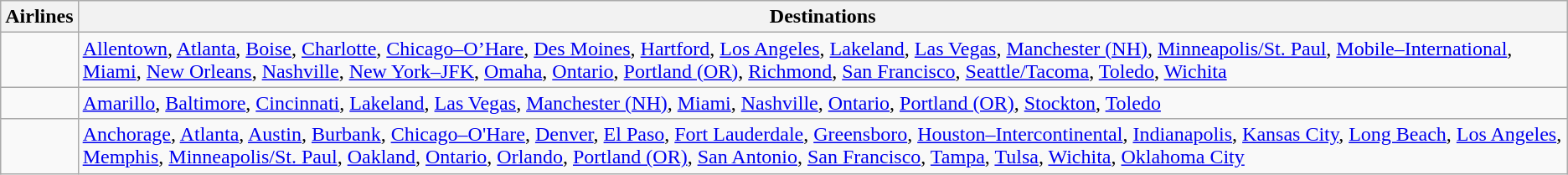<table class="wikitable sortable">
<tr>
<th>Airlines</th>
<th>Destinations</th>
</tr>
<tr>
<td></td>
<td><a href='#'>Allentown</a>, <a href='#'>Atlanta</a>, <a href='#'>Boise</a>, <a href='#'>Charlotte</a>, <a href='#'>Chicago–O’Hare</a>, <a href='#'>Des Moines</a>, <a href='#'>Hartford</a>, <a href='#'>Los Angeles</a>, <a href='#'>Lakeland</a>, <a href='#'>Las Vegas</a>, <a href='#'>Manchester (NH)</a>, <a href='#'>Minneapolis/St. Paul</a>, <a href='#'>Mobile–International</a>, <a href='#'>Miami</a>, <a href='#'>New Orleans</a>, <a href='#'>Nashville</a>, <a href='#'>New York–JFK</a>, <a href='#'>Omaha</a>, <a href='#'>Ontario</a>, <a href='#'>Portland (OR)</a>, <a href='#'>Richmond</a>, <a href='#'>San Francisco</a>, <a href='#'>Seattle/Tacoma</a>, <a href='#'>Toledo</a>, <a href='#'>Wichita</a></td>
</tr>
<tr>
<td></td>
<td><a href='#'>Amarillo</a>, <a href='#'>Baltimore</a>, <a href='#'>Cincinnati</a>, <a href='#'>Lakeland</a>, <a href='#'>Las Vegas</a>, <a href='#'>Manchester (NH)</a>, <a href='#'>Miami</a>, <a href='#'>Nashville</a>, <a href='#'>Ontario</a>, <a href='#'>Portland (OR)</a>, <a href='#'>Stockton</a>, <a href='#'>Toledo</a></td>
</tr>
<tr>
<td></td>
<td><a href='#'>Anchorage</a>, <a href='#'>Atlanta</a>, <a href='#'>Austin</a>, <a href='#'>Burbank</a>, <a href='#'>Chicago–O'Hare</a>, <a href='#'>Denver</a>, <a href='#'>El Paso</a>, <a href='#'>Fort Lauderdale</a>, <a href='#'>Greensboro</a>, <a href='#'>Houston–Intercontinental</a>, <a href='#'>Indianapolis</a>, <a href='#'>Kansas City</a>, <a href='#'>Long Beach</a>, <a href='#'>Los Angeles</a>, <a href='#'>Memphis</a>, <a href='#'>Minneapolis/St. Paul</a>, <a href='#'>Oakland</a>, <a href='#'>Ontario</a>, <a href='#'>Orlando</a>, <a href='#'>Portland (OR)</a>, <a href='#'>San Antonio</a>, <a href='#'>San Francisco</a>, <a href='#'>Tampa</a>, <a href='#'>Tulsa</a>, <a href='#'>Wichita</a>, <a href='#'>Oklahoma City</a></td>
</tr>
</table>
